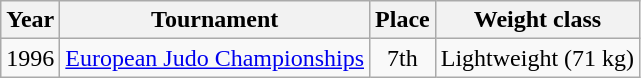<table class=wikitable>
<tr>
<th>Year</th>
<th>Tournament</th>
<th>Place</th>
<th>Weight class</th>
</tr>
<tr>
<td>1996</td>
<td><a href='#'>European Judo Championships</a></td>
<td align="center">7th</td>
<td>Lightweight (71 kg)</td>
</tr>
</table>
